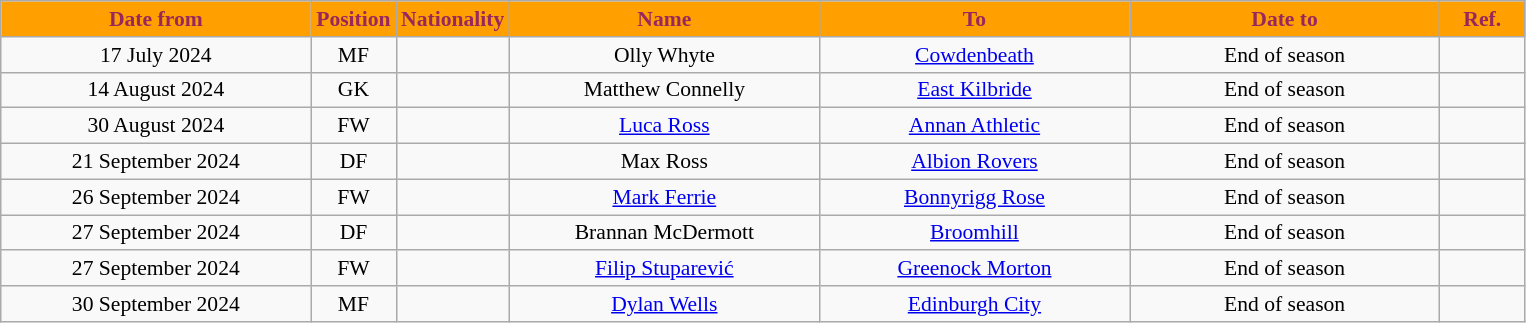<table class="wikitable"  style="text-align:center; font-size:90%; ">
<tr>
<th style="background:#ffa000; color:#98285c; width:200px;">Date from</th>
<th style="background:#ffa000; color:#98285c; width:50px;">Position</th>
<th style="background:#ffa000; color:#98285c; width:50px;">Nationality</th>
<th style="background:#ffa000; color:#98285c; width:200px;">Name</th>
<th style="background:#ffa000; color:#98285c; width:200px;">To</th>
<th style="background:#ffa000; color:#98285c; width:200px;">Date to</th>
<th style="background:#ffa000; color:#98285c; width:50px;">Ref.</th>
</tr>
<tr>
<td>17 July 2024</td>
<td>MF</td>
<td></td>
<td>Olly Whyte</td>
<td><a href='#'>Cowdenbeath</a></td>
<td>End of season</td>
<td></td>
</tr>
<tr>
<td>14 August 2024</td>
<td>GK</td>
<td></td>
<td>Matthew Connelly</td>
<td><a href='#'>East Kilbride</a></td>
<td>End of season</td>
<td></td>
</tr>
<tr>
<td>30 August 2024</td>
<td>FW</td>
<td></td>
<td><a href='#'>Luca Ross</a></td>
<td><a href='#'>Annan Athletic</a></td>
<td>End of season</td>
<td></td>
</tr>
<tr>
<td>21 September 2024</td>
<td>DF</td>
<td></td>
<td>Max Ross</td>
<td><a href='#'>Albion Rovers</a></td>
<td>End of season</td>
<td></td>
</tr>
<tr>
<td>26 September 2024</td>
<td>FW</td>
<td></td>
<td><a href='#'>Mark Ferrie</a></td>
<td><a href='#'>Bonnyrigg Rose</a></td>
<td>End of season</td>
<td></td>
</tr>
<tr>
<td>27 September 2024</td>
<td>DF</td>
<td></td>
<td>Brannan McDermott</td>
<td><a href='#'>Broomhill</a></td>
<td>End of season</td>
<td></td>
</tr>
<tr>
<td>27 September 2024</td>
<td>FW</td>
<td></td>
<td><a href='#'>Filip Stuparević</a></td>
<td><a href='#'>Greenock Morton</a></td>
<td>End of season</td>
<td></td>
</tr>
<tr>
<td>30 September 2024</td>
<td>MF</td>
<td></td>
<td><a href='#'>Dylan Wells</a></td>
<td><a href='#'>Edinburgh City</a></td>
<td>End of season</td>
<td></td>
</tr>
</table>
